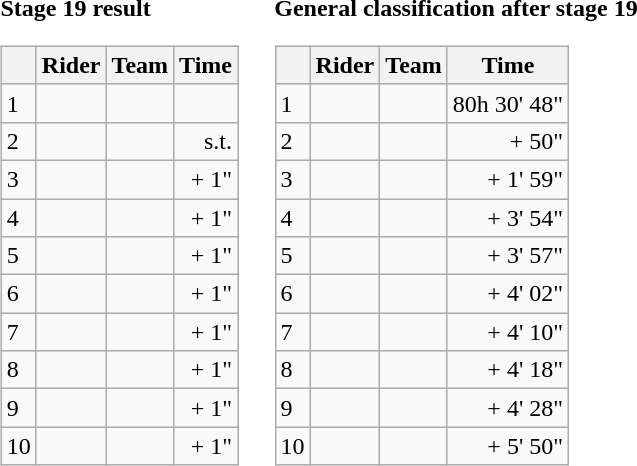<table>
<tr>
<td><strong>Stage 19 result</strong><br><table class="wikitable">
<tr>
<th></th>
<th>Rider</th>
<th>Team</th>
<th>Time</th>
</tr>
<tr>
<td>1</td>
<td></td>
<td></td>
<td align="right"></td>
</tr>
<tr>
<td>2</td>
<td></td>
<td></td>
<td align="right">s.t.</td>
</tr>
<tr>
<td>3</td>
<td></td>
<td></td>
<td align="right">+ 1"</td>
</tr>
<tr>
<td>4</td>
<td></td>
<td></td>
<td align="right">+ 1"</td>
</tr>
<tr>
<td>5</td>
<td></td>
<td></td>
<td align="right">+ 1"</td>
</tr>
<tr>
<td>6</td>
<td> </td>
<td></td>
<td align="right">+ 1"</td>
</tr>
<tr>
<td>7</td>
<td></td>
<td></td>
<td align="right">+ 1"</td>
</tr>
<tr>
<td>8</td>
<td></td>
<td></td>
<td align="right">+ 1"</td>
</tr>
<tr>
<td>9</td>
<td></td>
<td></td>
<td align="right">+ 1"</td>
</tr>
<tr>
<td>10</td>
<td></td>
<td></td>
<td align="right">+ 1"</td>
</tr>
</table>
</td>
<td></td>
<td><strong>General classification after stage 19</strong><br><table class="wikitable">
<tr>
<th></th>
<th>Rider</th>
<th>Team</th>
<th>Time</th>
</tr>
<tr>
<td>1</td>
<td> </td>
<td></td>
<td align="right">80h 30' 48"</td>
</tr>
<tr>
<td>2</td>
<td></td>
<td></td>
<td align="right">+ 50"</td>
</tr>
<tr>
<td>3</td>
<td></td>
<td></td>
<td align="right">+ 1' 59"</td>
</tr>
<tr>
<td>4</td>
<td> </td>
<td></td>
<td align="right">+ 3' 54"</td>
</tr>
<tr>
<td>5</td>
<td></td>
<td></td>
<td align="right">+ 3' 57"</td>
</tr>
<tr>
<td>6</td>
<td></td>
<td></td>
<td align="right">+ 4' 02"</td>
</tr>
<tr>
<td>7</td>
<td></td>
<td></td>
<td align="right">+ 4' 10"</td>
</tr>
<tr>
<td>8</td>
<td></td>
<td></td>
<td align="right">+ 4' 18"</td>
</tr>
<tr>
<td>9</td>
<td></td>
<td></td>
<td align="right">+ 4' 28"</td>
</tr>
<tr>
<td>10</td>
<td></td>
<td></td>
<td align="right">+ 5' 50"</td>
</tr>
</table>
</td>
</tr>
</table>
